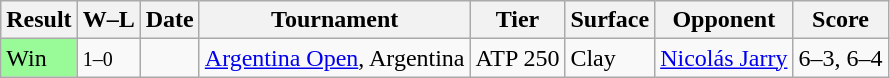<table class="wikitable">
<tr>
<th>Result</th>
<th class=unsortable>W–L</th>
<th>Date</th>
<th>Tournament</th>
<th>Tier</th>
<th>Surface</th>
<th>Opponent</th>
<th class=unsortable>Score</th>
</tr>
<tr>
<td bgcolor=98fb98>Win</td>
<td><small>1–0</small></td>
<td><a href='#'></a></td>
<td><a href='#'>Argentina Open</a>, Argentina</td>
<td>ATP 250</td>
<td>Clay</td>
<td> <a href='#'>Nicolás Jarry</a></td>
<td>6–3, 6–4</td>
</tr>
</table>
